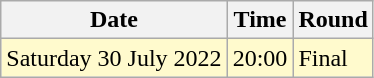<table class="wikitable">
<tr>
<th>Date</th>
<th>Time</th>
<th>Round</th>
</tr>
<tr>
<td style=background:lemonchiffon>Saturday 30 July 2022</td>
<td style=background:lemonchiffon>20:00</td>
<td style=background:lemonchiffon>Final</td>
</tr>
</table>
